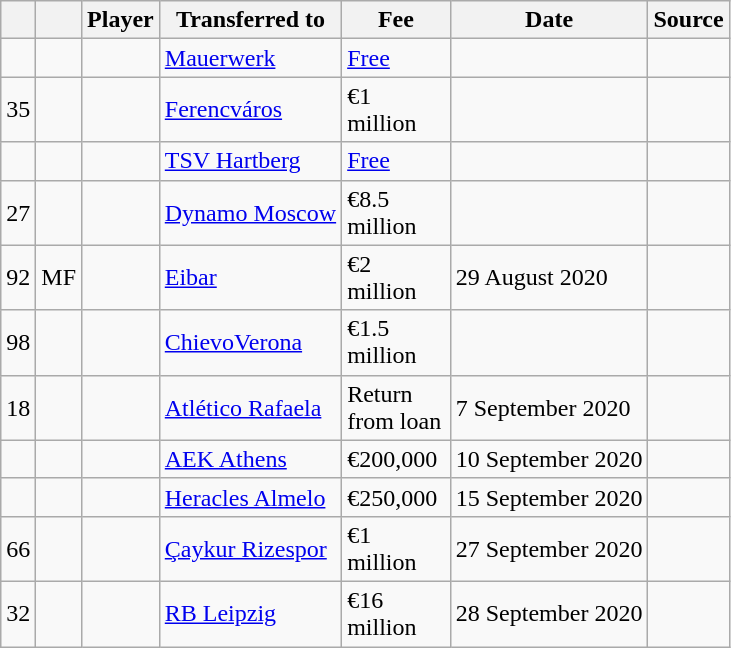<table class="wikitable plainrowheaders sortable">
<tr>
<th></th>
<th></th>
<th scope=col>Player</th>
<th>Transferred to</th>
<th !scope=col; style="width: 65px;">Fee</th>
<th scope=col>Date</th>
<th scope=col>Source</th>
</tr>
<tr>
<td align=center></td>
<td align=center></td>
<td></td>
<td> <a href='#'>Mauerwerk</a></td>
<td><a href='#'>Free</a></td>
<td></td>
<td align=center></td>
</tr>
<tr>
<td align=center>35</td>
<td align=center></td>
<td></td>
<td> <a href='#'>Ferencváros</a></td>
<td>€1 million</td>
<td></td>
<td></td>
</tr>
<tr>
<td align=center></td>
<td align=center></td>
<td></td>
<td> <a href='#'>TSV Hartberg</a></td>
<td><a href='#'>Free</a></td>
<td></td>
<td></td>
</tr>
<tr>
<td align=center>27</td>
<td align=center></td>
<td></td>
<td> <a href='#'>Dynamo Moscow</a></td>
<td>€8.5 million</td>
<td></td>
<td></td>
</tr>
<tr>
<td align=center>92</td>
<td align=center>MF</td>
<td></td>
<td> <a href='#'>Eibar</a></td>
<td>€2 million</td>
<td>29 August 2020</td>
<td></td>
</tr>
<tr>
<td align=center>98</td>
<td align=center></td>
<td></td>
<td> <a href='#'>ChievoVerona</a></td>
<td>€1.5 million</td>
<td></td>
<td></td>
</tr>
<tr>
<td align=center>18</td>
<td align=center></td>
<td></td>
<td> <a href='#'>Atlético Rafaela</a></td>
<td>Return from loan</td>
<td>7 September 2020</td>
<td></td>
</tr>
<tr>
<td align=center></td>
<td align=center></td>
<td></td>
<td> <a href='#'>AEK Athens</a></td>
<td>€200,000</td>
<td>10 September 2020</td>
<td></td>
</tr>
<tr>
<td align=center></td>
<td align=center></td>
<td></td>
<td> <a href='#'>Heracles Almelo</a></td>
<td>€250,000</td>
<td>15 September 2020</td>
<td></td>
</tr>
<tr>
<td align=center>66</td>
<td align=center></td>
<td></td>
<td> <a href='#'>Çaykur Rizespor</a></td>
<td>€1 million</td>
<td>27 September 2020</td>
<td></td>
</tr>
<tr>
<td align=center>32</td>
<td align=center></td>
<td></td>
<td> <a href='#'>RB Leipzig</a></td>
<td>€16 million</td>
<td>28 September 2020</td>
<td></td>
</tr>
</table>
